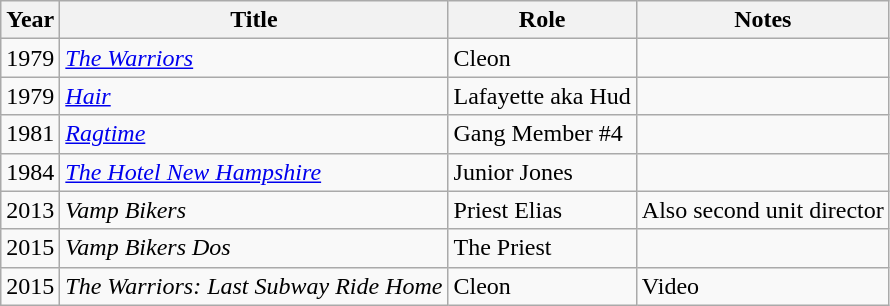<table class="wikitable sortable">
<tr>
<th>Year</th>
<th>Title</th>
<th>Role</th>
<th class="unsortable">Notes</th>
</tr>
<tr>
<td>1979</td>
<td><em><a href='#'>The Warriors</a></em></td>
<td>Cleon</td>
<td></td>
</tr>
<tr>
<td>1979</td>
<td><em><a href='#'>Hair</a></em></td>
<td>Lafayette aka Hud</td>
<td></td>
</tr>
<tr>
<td>1981</td>
<td><em><a href='#'>Ragtime</a></em></td>
<td>Gang Member #4</td>
<td></td>
</tr>
<tr>
<td>1984</td>
<td><em><a href='#'>The Hotel New Hampshire</a></em></td>
<td>Junior Jones</td>
<td></td>
</tr>
<tr>
<td>2013</td>
<td><em>Vamp Bikers</em></td>
<td>Priest Elias</td>
<td>Also second unit director</td>
</tr>
<tr>
<td>2015</td>
<td><em>Vamp Bikers Dos</em></td>
<td>The Priest</td>
<td></td>
</tr>
<tr>
<td>2015</td>
<td><em>The Warriors: Last Subway Ride Home</em></td>
<td>Cleon</td>
<td>Video</td>
</tr>
</table>
